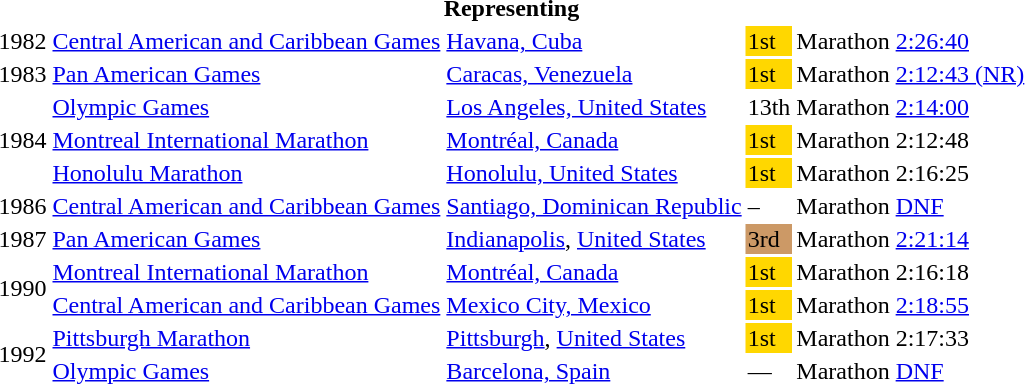<table>
<tr>
<th colspan="6">Representing </th>
</tr>
<tr>
<td>1982</td>
<td><a href='#'>Central American and Caribbean Games</a></td>
<td><a href='#'>Havana, Cuba</a></td>
<td bgcolor="gold">1st</td>
<td>Marathon</td>
<td><a href='#'>2:26:40</a></td>
</tr>
<tr>
<td>1983</td>
<td><a href='#'>Pan American Games</a></td>
<td><a href='#'>Caracas, Venezuela</a></td>
<td bgcolor="gold">1st</td>
<td>Marathon</td>
<td><a href='#'>2:12:43 (NR)</a></td>
</tr>
<tr>
<td rowspan=3>1984</td>
<td><a href='#'>Olympic Games</a></td>
<td><a href='#'>Los Angeles, United States</a></td>
<td>13th</td>
<td>Marathon</td>
<td><a href='#'>2:14:00</a></td>
</tr>
<tr Coach A. Borrero>
<td><a href='#'>Montreal International Marathon</a></td>
<td><a href='#'>Montréal, Canada</a></td>
<td bgcolor="gold">1st</td>
<td>Marathon</td>
<td>2:12:48</td>
</tr>
<tr>
<td><a href='#'>Honolulu Marathon</a></td>
<td><a href='#'>Honolulu, United States</a></td>
<td bgcolor="gold">1st</td>
<td>Marathon</td>
<td>2:16:25</td>
</tr>
<tr>
<td>1986</td>
<td><a href='#'>Central American and Caribbean Games</a></td>
<td><a href='#'>Santiago, Dominican Republic</a></td>
<td>–</td>
<td>Marathon</td>
<td><a href='#'>DNF</a></td>
</tr>
<tr>
<td>1987</td>
<td><a href='#'>Pan American Games</a></td>
<td><a href='#'>Indianapolis</a>, <a href='#'>United States</a></td>
<td bgcolor="cc9966">3rd</td>
<td>Marathon</td>
<td><a href='#'>2:21:14</a></td>
</tr>
<tr>
<td rowspan=2>1990</td>
<td><a href='#'>Montreal International Marathon</a></td>
<td><a href='#'>Montréal, Canada</a></td>
<td bgcolor="gold">1st</td>
<td>Marathon</td>
<td>2:16:18</td>
</tr>
<tr>
<td><a href='#'>Central American and Caribbean Games</a></td>
<td><a href='#'>Mexico City, Mexico</a></td>
<td bgcolor="gold">1st</td>
<td>Marathon</td>
<td><a href='#'>2:18:55</a></td>
</tr>
<tr>
<td rowspan=2>1992</td>
<td><a href='#'>Pittsburgh Marathon</a></td>
<td><a href='#'>Pittsburgh</a>, <a href='#'>United States</a></td>
<td bgcolor="gold">1st</td>
<td>Marathon</td>
<td>2:17:33</td>
</tr>
<tr>
<td><a href='#'>Olympic Games</a></td>
<td><a href='#'>Barcelona, Spain</a></td>
<td>—</td>
<td>Marathon</td>
<td><a href='#'>DNF</a></td>
</tr>
</table>
